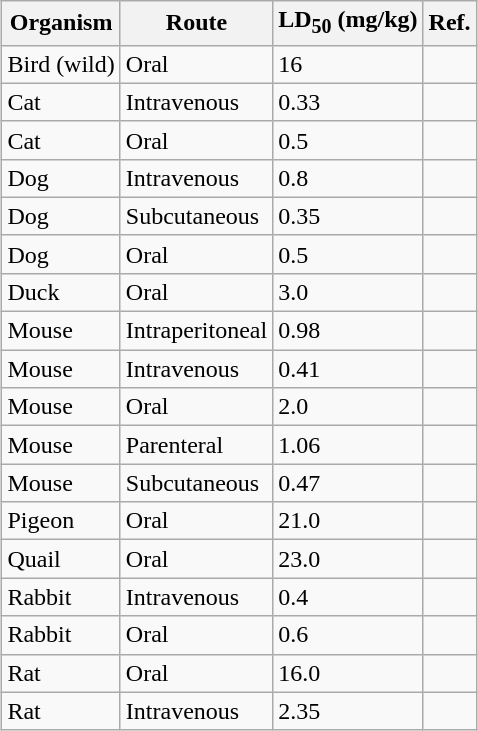<table class="wikitable sortable" style="margin-left:auto; margin-right:auto;">
<tr>
<th scope="col">Organism</th>
<th scope="col">Route</th>
<th scope="col">LD<sub>50</sub> (mg/kg)</th>
<th scope="col" class="unsortable">Ref.</th>
</tr>
<tr>
<td>Bird (wild)</td>
<td>Oral</td>
<td>16</td>
<td></td>
</tr>
<tr>
<td>Cat</td>
<td>Intravenous</td>
<td>0.33</td>
<td></td>
</tr>
<tr>
<td>Cat</td>
<td>Oral</td>
<td>0.5</td>
<td></td>
</tr>
<tr>
<td>Dog</td>
<td>Intravenous</td>
<td>0.8</td>
<td></td>
</tr>
<tr>
<td>Dog</td>
<td>Subcutaneous</td>
<td>0.35</td>
<td></td>
</tr>
<tr>
<td>Dog</td>
<td>Oral</td>
<td>0.5</td>
<td></td>
</tr>
<tr>
<td>Duck</td>
<td>Oral</td>
<td>3.0</td>
<td></td>
</tr>
<tr>
<td>Mouse</td>
<td>Intraperitoneal</td>
<td>0.98</td>
<td></td>
</tr>
<tr>
<td>Mouse</td>
<td>Intravenous</td>
<td>0.41</td>
<td></td>
</tr>
<tr>
<td>Mouse</td>
<td>Oral</td>
<td>2.0</td>
<td></td>
</tr>
<tr>
<td>Mouse</td>
<td>Parenteral</td>
<td>1.06</td>
<td></td>
</tr>
<tr>
<td>Mouse</td>
<td>Subcutaneous</td>
<td>0.47</td>
<td></td>
</tr>
<tr>
<td>Pigeon</td>
<td>Oral</td>
<td>21.0</td>
<td></td>
</tr>
<tr>
<td>Quail</td>
<td>Oral</td>
<td>23.0</td>
<td></td>
</tr>
<tr>
<td>Rabbit</td>
<td>Intravenous</td>
<td>0.4</td>
<td></td>
</tr>
<tr>
<td>Rabbit</td>
<td>Oral</td>
<td>0.6</td>
<td></td>
</tr>
<tr>
<td>Rat</td>
<td>Oral</td>
<td>16.0</td>
<td></td>
</tr>
<tr>
<td>Rat</td>
<td>Intravenous</td>
<td>2.35</td>
<td></td>
</tr>
</table>
